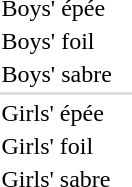<table>
<tr>
<td rowspan=2>Boys' épée</td>
<td rowspan=2></td>
<td rowspan=2></td>
<td></td>
</tr>
<tr>
<td></td>
</tr>
<tr>
<td rowspan=2>Boys' foil</td>
<td rowspan=2></td>
<td rowspan=2 nowrap></td>
<td></td>
</tr>
<tr>
<td></td>
</tr>
<tr>
<td rowspan=2>Boys' sabre</td>
<td rowspan=2></td>
<td rowspan=2></td>
<td></td>
</tr>
<tr>
<td></td>
</tr>
<tr bgcolor=#dddddd>
<td colspan=4></td>
</tr>
<tr>
<td rowspan=2>Girls' épée</td>
<td rowspan=2></td>
<td rowspan=2></td>
<td></td>
</tr>
<tr>
<td></td>
</tr>
<tr>
<td rowspan=2>Girls' foil</td>
<td rowspan=2 nowrap></td>
<td rowspan=2></td>
<td></td>
</tr>
<tr>
<td></td>
</tr>
<tr>
<td rowspan=2>Girls' sabre</td>
<td rowspan=2></td>
<td rowspan=2></td>
<td nowrap></td>
</tr>
<tr>
<td></td>
</tr>
</table>
